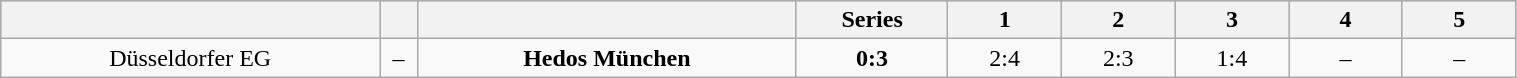<table class="wikitable" width="80%">
<tr style="background-color:#c0c0c0;">
<th style="width:25%;"></th>
<th style="width:2.5%;"></th>
<th style="width:25%;"></th>
<th style="width:10%;">Series</th>
<th style="width:7.5%;">1</th>
<th style="width:7.5%;">2</th>
<th style="width:7.5%;">3</th>
<th style="width:7.5%;">4</th>
<th style="width:7.5%;">5</th>
</tr>
<tr align="center">
<td>Düsseldorfer EG</td>
<td>–</td>
<td><strong>Hedos München</strong></td>
<td><strong>0:3</strong></td>
<td>2:4</td>
<td>2:3</td>
<td>1:4</td>
<td>–</td>
<td>–</td>
</tr>
</table>
